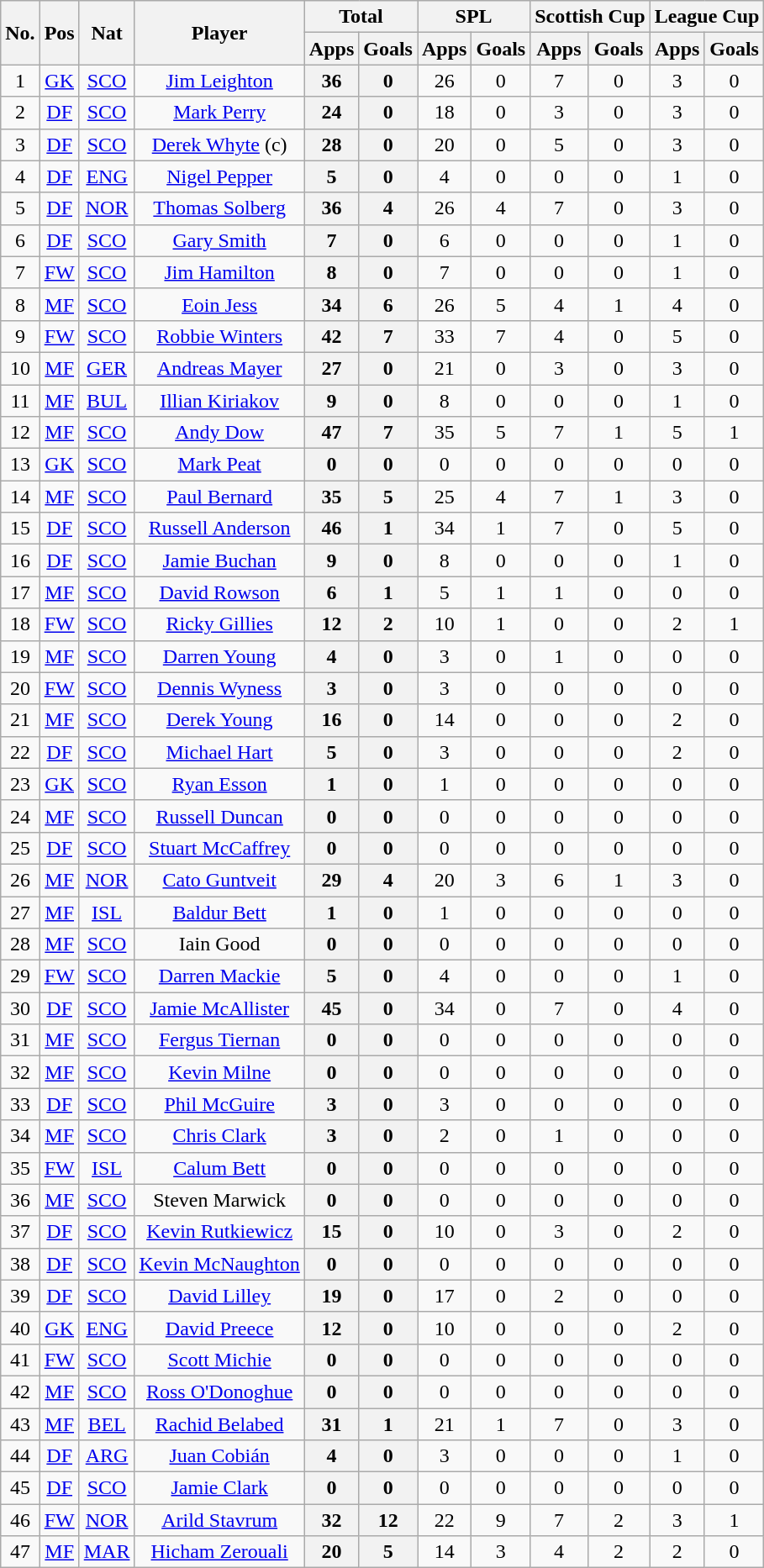<table class="wikitable sortable" style="text-align: center;">
<tr>
<th rowspan="2"><abbr>No.</abbr></th>
<th rowspan="2"><abbr>Pos</abbr></th>
<th rowspan="2"><abbr>Nat</abbr></th>
<th rowspan="2">Player</th>
<th colspan="2">Total</th>
<th colspan="2">SPL</th>
<th colspan="2">Scottish Cup</th>
<th colspan="2">League Cup</th>
</tr>
<tr>
<th>Apps</th>
<th>Goals</th>
<th>Apps</th>
<th>Goals</th>
<th>Apps</th>
<th>Goals</th>
<th>Apps</th>
<th>Goals</th>
</tr>
<tr>
<td>1</td>
<td><a href='#'>GK</a></td>
<td> <a href='#'>SCO</a></td>
<td><a href='#'>Jim Leighton</a></td>
<th>36</th>
<th>0</th>
<td>26</td>
<td>0</td>
<td>7</td>
<td>0</td>
<td>3</td>
<td>0</td>
</tr>
<tr>
<td>2</td>
<td><a href='#'>DF</a></td>
<td> <a href='#'>SCO</a></td>
<td><a href='#'>Mark Perry</a></td>
<th>24</th>
<th>0</th>
<td>18</td>
<td>0</td>
<td>3</td>
<td>0</td>
<td>3</td>
<td>0</td>
</tr>
<tr>
<td>3</td>
<td><a href='#'>DF</a></td>
<td> <a href='#'>SCO</a></td>
<td><a href='#'>Derek Whyte</a> (c)</td>
<th>28</th>
<th>0</th>
<td>20</td>
<td>0</td>
<td>5</td>
<td>0</td>
<td>3</td>
<td>0</td>
</tr>
<tr>
<td>4</td>
<td><a href='#'>DF</a></td>
<td> <a href='#'>ENG</a></td>
<td><a href='#'>Nigel Pepper</a></td>
<th>5</th>
<th>0</th>
<td>4</td>
<td>0</td>
<td>0</td>
<td>0</td>
<td>1</td>
<td>0</td>
</tr>
<tr>
<td>5</td>
<td><a href='#'>DF</a></td>
<td> <a href='#'>NOR</a></td>
<td><a href='#'>Thomas Solberg</a></td>
<th>36</th>
<th>4</th>
<td>26</td>
<td>4</td>
<td>7</td>
<td>0</td>
<td>3</td>
<td>0</td>
</tr>
<tr>
<td>6</td>
<td><a href='#'>DF</a></td>
<td> <a href='#'>SCO</a></td>
<td><a href='#'>Gary Smith</a></td>
<th>7</th>
<th>0</th>
<td>6</td>
<td>0</td>
<td>0</td>
<td>0</td>
<td>1</td>
<td>0</td>
</tr>
<tr>
<td>7</td>
<td><a href='#'>FW</a></td>
<td> <a href='#'>SCO</a></td>
<td><a href='#'>Jim Hamilton</a></td>
<th>8</th>
<th>0</th>
<td>7</td>
<td>0</td>
<td>0</td>
<td>0</td>
<td>1</td>
<td>0</td>
</tr>
<tr>
<td>8</td>
<td><a href='#'>MF</a></td>
<td> <a href='#'>SCO</a></td>
<td><a href='#'>Eoin Jess</a></td>
<th>34</th>
<th>6</th>
<td>26</td>
<td>5</td>
<td>4</td>
<td>1</td>
<td>4</td>
<td>0</td>
</tr>
<tr>
<td>9</td>
<td><a href='#'>FW</a></td>
<td> <a href='#'>SCO</a></td>
<td><a href='#'>Robbie Winters</a></td>
<th>42</th>
<th>7</th>
<td>33</td>
<td>7</td>
<td>4</td>
<td>0</td>
<td>5</td>
<td>0</td>
</tr>
<tr>
<td>10</td>
<td><a href='#'>MF</a></td>
<td> <a href='#'>GER</a></td>
<td><a href='#'>Andreas Mayer</a></td>
<th>27</th>
<th>0</th>
<td>21</td>
<td>0</td>
<td>3</td>
<td>0</td>
<td>3</td>
<td>0</td>
</tr>
<tr>
<td>11</td>
<td><a href='#'>MF</a></td>
<td> <a href='#'>BUL</a></td>
<td><a href='#'>Illian Kiriakov</a></td>
<th>9</th>
<th>0</th>
<td>8</td>
<td>0</td>
<td>0</td>
<td>0</td>
<td>1</td>
<td>0</td>
</tr>
<tr>
<td>12</td>
<td><a href='#'>MF</a></td>
<td> <a href='#'>SCO</a></td>
<td><a href='#'>Andy Dow</a></td>
<th>47</th>
<th>7</th>
<td>35</td>
<td>5</td>
<td>7</td>
<td>1</td>
<td>5</td>
<td>1</td>
</tr>
<tr>
<td>13</td>
<td><a href='#'>GK</a></td>
<td> <a href='#'>SCO</a></td>
<td><a href='#'>Mark Peat</a></td>
<th>0</th>
<th>0</th>
<td>0</td>
<td>0</td>
<td>0</td>
<td>0</td>
<td>0</td>
<td>0</td>
</tr>
<tr>
<td>14</td>
<td><a href='#'>MF</a></td>
<td> <a href='#'>SCO</a></td>
<td><a href='#'>Paul Bernard</a></td>
<th>35</th>
<th>5</th>
<td>25</td>
<td>4</td>
<td>7</td>
<td>1</td>
<td>3</td>
<td>0</td>
</tr>
<tr>
<td>15</td>
<td><a href='#'>DF</a></td>
<td> <a href='#'>SCO</a></td>
<td><a href='#'>Russell Anderson</a></td>
<th>46</th>
<th>1</th>
<td>34</td>
<td>1</td>
<td>7</td>
<td>0</td>
<td>5</td>
<td>0</td>
</tr>
<tr>
<td>16</td>
<td><a href='#'>DF</a></td>
<td> <a href='#'>SCO</a></td>
<td><a href='#'>Jamie Buchan</a></td>
<th>9</th>
<th>0</th>
<td>8</td>
<td>0</td>
<td>0</td>
<td>0</td>
<td>1</td>
<td>0</td>
</tr>
<tr>
<td>17</td>
<td><a href='#'>MF</a></td>
<td> <a href='#'>SCO</a></td>
<td><a href='#'>David Rowson</a></td>
<th>6</th>
<th>1</th>
<td>5</td>
<td>1</td>
<td>1</td>
<td>0</td>
<td>0</td>
<td>0</td>
</tr>
<tr>
<td>18</td>
<td><a href='#'>FW</a></td>
<td> <a href='#'>SCO</a></td>
<td><a href='#'>Ricky Gillies</a></td>
<th>12</th>
<th>2</th>
<td>10</td>
<td>1</td>
<td>0</td>
<td>0</td>
<td>2</td>
<td>1</td>
</tr>
<tr>
<td>19</td>
<td><a href='#'>MF</a></td>
<td> <a href='#'>SCO</a></td>
<td><a href='#'>Darren Young</a></td>
<th>4</th>
<th>0</th>
<td>3</td>
<td>0</td>
<td>1</td>
<td>0</td>
<td>0</td>
<td>0</td>
</tr>
<tr>
<td>20</td>
<td><a href='#'>FW</a></td>
<td> <a href='#'>SCO</a></td>
<td><a href='#'>Dennis Wyness</a></td>
<th>3</th>
<th>0</th>
<td>3</td>
<td>0</td>
<td>0</td>
<td>0</td>
<td>0</td>
<td>0</td>
</tr>
<tr>
<td>21</td>
<td><a href='#'>MF</a></td>
<td> <a href='#'>SCO</a></td>
<td><a href='#'>Derek Young</a></td>
<th>16</th>
<th>0</th>
<td>14</td>
<td>0</td>
<td>0</td>
<td>0</td>
<td>2</td>
<td>0</td>
</tr>
<tr>
<td>22</td>
<td><a href='#'>DF</a></td>
<td> <a href='#'>SCO</a></td>
<td><a href='#'>Michael Hart</a></td>
<th>5</th>
<th>0</th>
<td>3</td>
<td>0</td>
<td>0</td>
<td>0</td>
<td>2</td>
<td>0</td>
</tr>
<tr>
<td>23</td>
<td><a href='#'>GK</a></td>
<td> <a href='#'>SCO</a></td>
<td><a href='#'>Ryan Esson</a></td>
<th>1</th>
<th>0</th>
<td>1</td>
<td>0</td>
<td>0</td>
<td>0</td>
<td>0</td>
<td>0</td>
</tr>
<tr>
<td>24</td>
<td><a href='#'>MF</a></td>
<td> <a href='#'>SCO</a></td>
<td><a href='#'>Russell Duncan</a></td>
<th>0</th>
<th>0</th>
<td>0</td>
<td>0</td>
<td>0</td>
<td>0</td>
<td>0</td>
<td>0</td>
</tr>
<tr>
<td>25</td>
<td><a href='#'>DF</a></td>
<td> <a href='#'>SCO</a></td>
<td><a href='#'>Stuart McCaffrey</a></td>
<th>0</th>
<th>0</th>
<td>0</td>
<td>0</td>
<td>0</td>
<td>0</td>
<td>0</td>
<td>0</td>
</tr>
<tr>
<td>26</td>
<td><a href='#'>MF</a></td>
<td> <a href='#'>NOR</a></td>
<td><a href='#'>Cato Guntveit</a></td>
<th>29</th>
<th>4</th>
<td>20</td>
<td>3</td>
<td>6</td>
<td>1</td>
<td>3</td>
<td>0</td>
</tr>
<tr>
<td>27</td>
<td><a href='#'>MF</a></td>
<td> <a href='#'>ISL</a></td>
<td><a href='#'>Baldur Bett</a></td>
<th>1</th>
<th>0</th>
<td>1</td>
<td>0</td>
<td>0</td>
<td>0</td>
<td>0</td>
<td>0</td>
</tr>
<tr>
<td>28</td>
<td><a href='#'>MF</a></td>
<td> <a href='#'>SCO</a></td>
<td>Iain Good</td>
<th>0</th>
<th>0</th>
<td>0</td>
<td>0</td>
<td>0</td>
<td>0</td>
<td>0</td>
<td>0</td>
</tr>
<tr>
<td>29</td>
<td><a href='#'>FW</a></td>
<td> <a href='#'>SCO</a></td>
<td><a href='#'>Darren Mackie</a></td>
<th>5</th>
<th>0</th>
<td>4</td>
<td>0</td>
<td>0</td>
<td>0</td>
<td>1</td>
<td>0</td>
</tr>
<tr>
<td>30</td>
<td><a href='#'>DF</a></td>
<td> <a href='#'>SCO</a></td>
<td><a href='#'>Jamie McAllister</a></td>
<th>45</th>
<th>0</th>
<td>34</td>
<td>0</td>
<td>7</td>
<td>0</td>
<td>4</td>
<td>0</td>
</tr>
<tr>
<td>31</td>
<td><a href='#'>MF</a></td>
<td> <a href='#'>SCO</a></td>
<td><a href='#'>Fergus Tiernan</a></td>
<th>0</th>
<th>0</th>
<td>0</td>
<td>0</td>
<td>0</td>
<td>0</td>
<td>0</td>
<td>0</td>
</tr>
<tr>
<td>32</td>
<td><a href='#'>MF</a></td>
<td> <a href='#'>SCO</a></td>
<td><a href='#'>Kevin Milne</a></td>
<th>0</th>
<th>0</th>
<td>0</td>
<td>0</td>
<td>0</td>
<td>0</td>
<td>0</td>
<td>0</td>
</tr>
<tr>
<td>33</td>
<td><a href='#'>DF</a></td>
<td> <a href='#'>SCO</a></td>
<td><a href='#'>Phil McGuire</a></td>
<th>3</th>
<th>0</th>
<td>3</td>
<td>0</td>
<td>0</td>
<td>0</td>
<td>0</td>
<td>0</td>
</tr>
<tr>
<td>34</td>
<td><a href='#'>MF</a></td>
<td> <a href='#'>SCO</a></td>
<td><a href='#'>Chris Clark</a></td>
<th>3</th>
<th>0</th>
<td>2</td>
<td>0</td>
<td>1</td>
<td>0</td>
<td>0</td>
<td>0</td>
</tr>
<tr>
<td>35</td>
<td><a href='#'>FW</a></td>
<td> <a href='#'>ISL</a></td>
<td><a href='#'>Calum Bett</a></td>
<th>0</th>
<th>0</th>
<td>0</td>
<td>0</td>
<td>0</td>
<td>0</td>
<td>0</td>
<td>0</td>
</tr>
<tr>
<td>36</td>
<td><a href='#'>MF</a></td>
<td> <a href='#'>SCO</a></td>
<td>Steven Marwick</td>
<th>0</th>
<th>0</th>
<td>0</td>
<td>0</td>
<td>0</td>
<td>0</td>
<td>0</td>
<td>0</td>
</tr>
<tr>
<td>37</td>
<td><a href='#'>DF</a></td>
<td> <a href='#'>SCO</a></td>
<td><a href='#'>Kevin Rutkiewicz</a></td>
<th>15</th>
<th>0</th>
<td>10</td>
<td>0</td>
<td>3</td>
<td>0</td>
<td>2</td>
<td>0</td>
</tr>
<tr>
<td>38</td>
<td><a href='#'>DF</a></td>
<td> <a href='#'>SCO</a></td>
<td><a href='#'>Kevin McNaughton</a></td>
<th>0</th>
<th>0</th>
<td>0</td>
<td>0</td>
<td>0</td>
<td>0</td>
<td>0</td>
<td>0</td>
</tr>
<tr>
<td>39</td>
<td><a href='#'>DF</a></td>
<td> <a href='#'>SCO</a></td>
<td><a href='#'>David Lilley</a></td>
<th>19</th>
<th>0</th>
<td>17</td>
<td>0</td>
<td>2</td>
<td>0</td>
<td>0</td>
<td>0</td>
</tr>
<tr>
<td>40</td>
<td><a href='#'>GK</a></td>
<td> <a href='#'>ENG</a></td>
<td><a href='#'>David Preece</a></td>
<th>12</th>
<th>0</th>
<td>10</td>
<td>0</td>
<td>0</td>
<td>0</td>
<td>2</td>
<td>0</td>
</tr>
<tr>
<td>41</td>
<td><a href='#'>FW</a></td>
<td> <a href='#'>SCO</a></td>
<td><a href='#'>Scott Michie</a></td>
<th>0</th>
<th>0</th>
<td>0</td>
<td>0</td>
<td>0</td>
<td>0</td>
<td>0</td>
<td>0</td>
</tr>
<tr>
<td>42</td>
<td><a href='#'>MF</a></td>
<td> <a href='#'>SCO</a></td>
<td><a href='#'>Ross O'Donoghue</a></td>
<th>0</th>
<th>0</th>
<td>0</td>
<td>0</td>
<td>0</td>
<td>0</td>
<td>0</td>
<td>0</td>
</tr>
<tr>
<td>43</td>
<td><a href='#'>MF</a></td>
<td> <a href='#'>BEL</a></td>
<td><a href='#'>Rachid Belabed</a></td>
<th>31</th>
<th>1</th>
<td>21</td>
<td>1</td>
<td>7</td>
<td>0</td>
<td>3</td>
<td>0</td>
</tr>
<tr>
<td>44</td>
<td><a href='#'>DF</a></td>
<td> <a href='#'>ARG</a></td>
<td><a href='#'>Juan Cobián</a></td>
<th>4</th>
<th>0</th>
<td>3</td>
<td>0</td>
<td>0</td>
<td>0</td>
<td>1</td>
<td>0</td>
</tr>
<tr>
<td>45</td>
<td><a href='#'>DF</a></td>
<td> <a href='#'>SCO</a></td>
<td><a href='#'>Jamie Clark</a></td>
<th>0</th>
<th>0</th>
<td>0</td>
<td>0</td>
<td>0</td>
<td>0</td>
<td>0</td>
<td>0</td>
</tr>
<tr>
<td>46</td>
<td><a href='#'>FW</a></td>
<td> <a href='#'>NOR</a></td>
<td><a href='#'>Arild Stavrum</a></td>
<th>32</th>
<th>12</th>
<td>22</td>
<td>9</td>
<td>7</td>
<td>2</td>
<td>3</td>
<td>1</td>
</tr>
<tr>
<td>47</td>
<td><a href='#'>MF</a></td>
<td> <a href='#'>MAR</a></td>
<td><a href='#'>Hicham Zerouali</a></td>
<th>20</th>
<th>5</th>
<td>14</td>
<td>3</td>
<td>4</td>
<td>2</td>
<td>2</td>
<td>0</td>
</tr>
</table>
